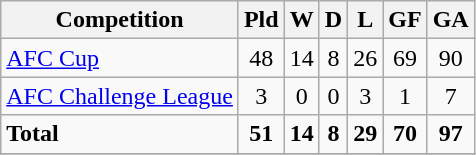<table class="wikitable">
<tr>
<th>Competition</th>
<th>Pld</th>
<th>W</th>
<th>D</th>
<th>L</th>
<th>GF</th>
<th>GA</th>
</tr>
<tr>
<td><a href='#'>AFC Cup</a></td>
<td style="text-align:center;">48</td>
<td style="text-align:center;">14</td>
<td style="text-align:center;">8</td>
<td style="text-align:center;">26</td>
<td style="text-align:center;">69</td>
<td style="text-align:center;">90</td>
</tr>
<tr>
<td><a href='#'>AFC Challenge League</a></td>
<td style="text-align:center;">3</td>
<td style="text-align:center;">0</td>
<td style="text-align:center;">0</td>
<td style="text-align:center;">3</td>
<td style="text-align:center;">1</td>
<td style="text-align:center;">7</td>
</tr>
<tr>
<td><strong>Total</strong></td>
<td style="text-align:center;"><strong>51</strong></td>
<td style="text-align:center;"><strong>14</strong></td>
<td style="text-align:center;"><strong>8 </strong></td>
<td style="text-align:center;"><strong>29</strong></td>
<td style="text-align:center;"><strong>70</strong></td>
<td style="text-align:center;"><strong>97</strong></td>
</tr>
<tr>
</tr>
</table>
